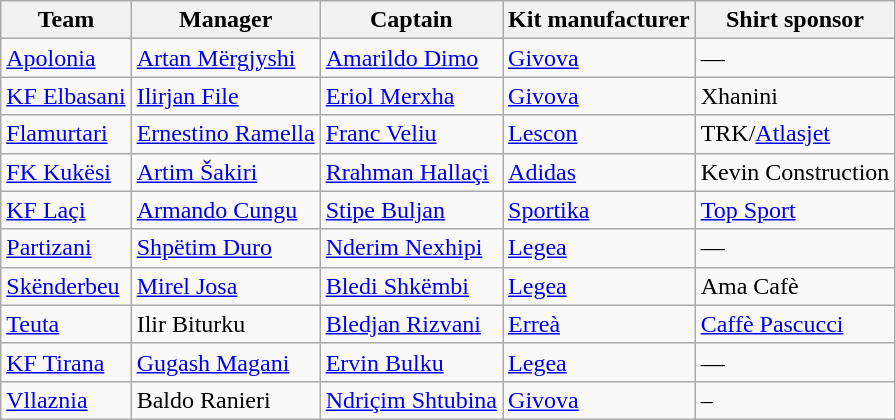<table class="wikitable sortable" style="text-align: left;">
<tr>
<th>Team</th>
<th>Manager</th>
<th>Captain</th>
<th>Kit manufacturer</th>
<th>Shirt sponsor</th>
</tr>
<tr>
<td><a href='#'>Apolonia</a></td>
<td> <a href='#'>Artan Mërgjyshi</a></td>
<td> <a href='#'>Amarildo Dimo</a></td>
<td><a href='#'>Givova</a></td>
<td>—</td>
</tr>
<tr>
<td><a href='#'>KF Elbasani</a></td>
<td> <a href='#'>Ilirjan File</a></td>
<td> <a href='#'>Eriol Merxha</a></td>
<td><a href='#'>Givova</a></td>
<td>Xhanini</td>
</tr>
<tr>
<td><a href='#'>Flamurtari</a></td>
<td> <a href='#'>Ernestino Ramella</a></td>
<td> <a href='#'>Franc Veliu</a></td>
<td><a href='#'>Lescon</a></td>
<td>TRK/<a href='#'>Atlasjet</a></td>
</tr>
<tr>
<td><a href='#'>FK Kukësi</a></td>
<td> <a href='#'>Artim Šakiri</a></td>
<td> <a href='#'>Rrahman Hallaçi</a></td>
<td><a href='#'>Adidas</a></td>
<td>Kevin Construction</td>
</tr>
<tr>
<td><a href='#'>KF Laçi</a></td>
<td> <a href='#'>Armando Cungu</a></td>
<td> <a href='#'>Stipe Buljan</a></td>
<td><a href='#'>Sportika</a></td>
<td><a href='#'>Top Sport</a></td>
</tr>
<tr>
<td><a href='#'>Partizani</a></td>
<td> <a href='#'>Shpëtim Duro</a></td>
<td> <a href='#'>Nderim Nexhipi</a></td>
<td><a href='#'>Legea</a></td>
<td>—</td>
</tr>
<tr>
<td><a href='#'>Skënderbeu</a></td>
<td> <a href='#'>Mirel Josa</a></td>
<td> <a href='#'>Bledi Shkëmbi</a></td>
<td><a href='#'>Legea</a></td>
<td>Ama Cafè</td>
</tr>
<tr>
<td><a href='#'>Teuta</a></td>
<td> Ilir Biturku</td>
<td> <a href='#'>Bledjan Rizvani</a></td>
<td><a href='#'>Erreà</a></td>
<td><a href='#'>Caffè Pascucci</a></td>
</tr>
<tr>
<td><a href='#'>KF Tirana</a></td>
<td> <a href='#'>Gugash Magani</a></td>
<td> <a href='#'>Ervin Bulku</a></td>
<td><a href='#'>Legea</a></td>
<td>—</td>
</tr>
<tr>
<td><a href='#'>Vllaznia</a></td>
<td> Baldo Ranieri</td>
<td> <a href='#'>Ndriçim Shtubina</a></td>
<td><a href='#'>Givova</a></td>
<td>–</td>
</tr>
</table>
